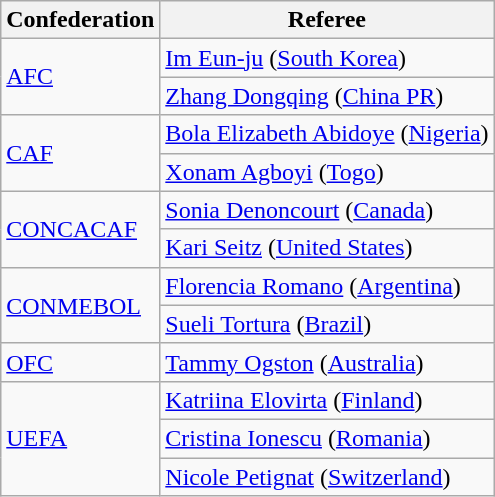<table class="wikitable">
<tr>
<th>Confederation</th>
<th>Referee</th>
</tr>
<tr>
<td rowspan="2"><a href='#'>AFC</a></td>
<td><a href='#'>Im Eun-ju</a> (<a href='#'>South Korea</a>)</td>
</tr>
<tr>
<td><a href='#'>Zhang Dongqing</a> (<a href='#'>China PR</a>)</td>
</tr>
<tr>
<td rowspan="2"><a href='#'>CAF</a></td>
<td><a href='#'>Bola Elizabeth Abidoye</a> (<a href='#'>Nigeria</a>)</td>
</tr>
<tr>
<td><a href='#'>Xonam Agboyi</a> (<a href='#'>Togo</a>)</td>
</tr>
<tr>
<td rowspan="2"><a href='#'>CONCACAF</a></td>
<td><a href='#'>Sonia Denoncourt</a> (<a href='#'>Canada</a>)</td>
</tr>
<tr>
<td><a href='#'>Kari Seitz</a> (<a href='#'>United States</a>)</td>
</tr>
<tr>
<td rowspan="2"><a href='#'>CONMEBOL</a></td>
<td><a href='#'>Florencia Romano</a> (<a href='#'>Argentina</a>)</td>
</tr>
<tr>
<td><a href='#'>Sueli Tortura</a> (<a href='#'>Brazil</a>)</td>
</tr>
<tr>
<td><a href='#'>OFC</a></td>
<td><a href='#'>Tammy Ogston</a> (<a href='#'>Australia</a>)</td>
</tr>
<tr>
<td rowspan="3"><a href='#'>UEFA</a></td>
<td><a href='#'>Katriina Elovirta</a> (<a href='#'>Finland</a>)</td>
</tr>
<tr>
<td><a href='#'>Cristina Ionescu</a> (<a href='#'>Romania</a>)</td>
</tr>
<tr>
<td><a href='#'>Nicole Petignat</a> (<a href='#'>Switzerland</a>)</td>
</tr>
</table>
